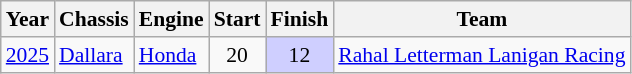<table class="wikitable" style="font-size: 90%;">
<tr>
<th>Year</th>
<th>Chassis</th>
<th>Engine</th>
<th>Start</th>
<th>Finish</th>
<th>Team</th>
</tr>
<tr>
<td><a href='#'>2025</a></td>
<td><a href='#'>Dallara</a></td>
<td><a href='#'>Honda</a></td>
<td align=center>20</td>
<td align=center style="background:#CFCFFF;">12</td>
<td nowrap><a href='#'>Rahal Letterman Lanigan Racing</a></td>
</tr>
</table>
